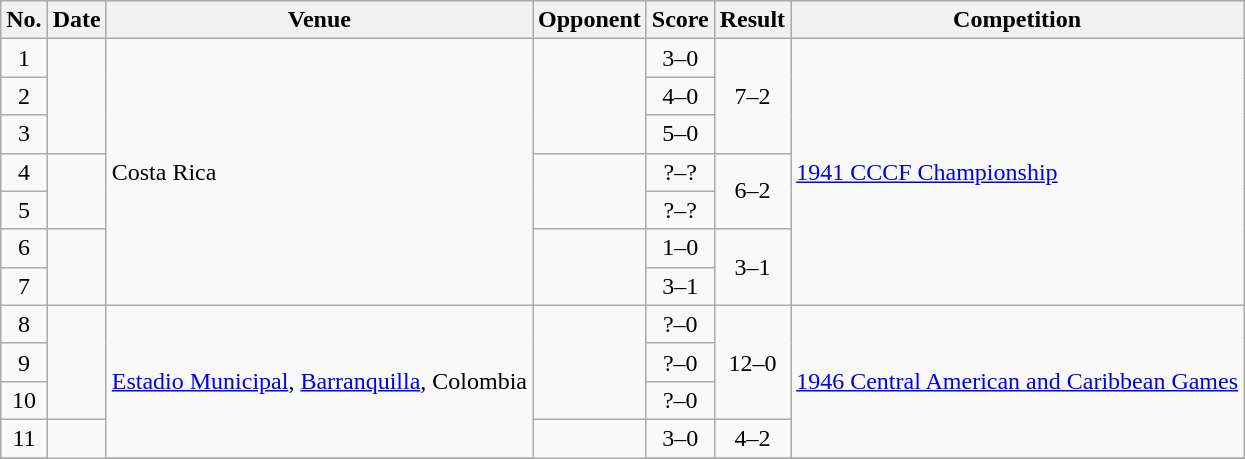<table class="wikitable sortable">
<tr>
<th scope="col">No.</th>
<th scope="col">Date</th>
<th scope="col">Venue</th>
<th scope="col">Opponent</th>
<th scope="col">Score</th>
<th scope="col">Result</th>
<th scope="col">Competition</th>
</tr>
<tr>
<td align="center">1</td>
<td rowspan="3"></td>
<td rowspan="7">Costa Rica</td>
<td rowspan="3"></td>
<td align="center">3–0</td>
<td align="center" rowspan="3">7–2</td>
<td rowspan="7"><a href='#'>1941 CCCF Championship</a></td>
</tr>
<tr>
<td align="center">2</td>
<td align=center>4–0</td>
</tr>
<tr>
<td align="center">3</td>
<td align="center">5–0</td>
</tr>
<tr>
<td align="center">4</td>
<td rowspan="2"></td>
<td rowspan="2"></td>
<td align="center">?–?</td>
<td align="center" rowspan="2">6–2</td>
</tr>
<tr>
<td align="center">5</td>
<td align=center>?–?</td>
</tr>
<tr>
<td align="center">6</td>
<td rowspan="2"></td>
<td rowspan="2"></td>
<td align="center">1–0</td>
<td align="center" rowspan="2">3–1</td>
</tr>
<tr>
<td align="center">7</td>
<td align=center>3–1</td>
</tr>
<tr>
<td align="center">8</td>
<td rowspan="3"></td>
<td rowspan="4"><a href='#'>Estadio Municipal</a>, <a href='#'>Barranquilla</a>, Colombia</td>
<td rowspan="3"></td>
<td align="center">?–0</td>
<td align="center" rowspan="3">12–0</td>
<td rowspan="4"><a href='#'>1946 Central American and Caribbean Games</a></td>
</tr>
<tr>
<td align="center">9</td>
<td align=center>?–0</td>
</tr>
<tr>
<td align="center">10</td>
<td align=center>?–0</td>
</tr>
<tr>
<td align="center">11</td>
<td rowspan="3"></td>
<td rowspan="3"></td>
<td align="center">3–0</td>
<td align="center">4–2</td>
</tr>
<tr>
</tr>
</table>
